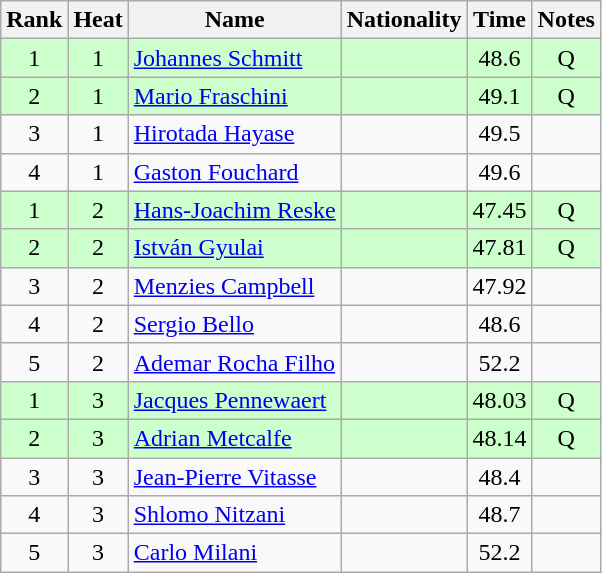<table class="wikitable sortable" style="text-align:center">
<tr>
<th>Rank</th>
<th>Heat</th>
<th>Name</th>
<th>Nationality</th>
<th>Time</th>
<th>Notes</th>
</tr>
<tr bgcolor=ccffcc>
<td>1</td>
<td>1</td>
<td align=left><a href='#'>Johannes Schmitt</a></td>
<td align=left></td>
<td>48.6</td>
<td>Q</td>
</tr>
<tr bgcolor=ccffcc>
<td>2</td>
<td>1</td>
<td align=left><a href='#'>Mario Fraschini</a></td>
<td align=left></td>
<td>49.1</td>
<td>Q</td>
</tr>
<tr>
<td>3</td>
<td>1</td>
<td align=left><a href='#'>Hirotada Hayase</a></td>
<td align=left></td>
<td>49.5</td>
<td></td>
</tr>
<tr>
<td>4</td>
<td>1</td>
<td align=left><a href='#'>Gaston Fouchard</a></td>
<td align=left></td>
<td>49.6</td>
<td></td>
</tr>
<tr bgcolor=ccffcc>
<td>1</td>
<td>2</td>
<td align=left><a href='#'>Hans-Joachim Reske</a></td>
<td align=left></td>
<td>47.45</td>
<td>Q</td>
</tr>
<tr bgcolor=ccffcc>
<td>2</td>
<td>2</td>
<td align=left><a href='#'>István Gyulai</a></td>
<td align=left></td>
<td>47.81</td>
<td>Q</td>
</tr>
<tr>
<td>3</td>
<td>2</td>
<td align=left><a href='#'>Menzies Campbell</a></td>
<td align=left></td>
<td>47.92</td>
<td></td>
</tr>
<tr>
<td>4</td>
<td>2</td>
<td align=left><a href='#'>Sergio Bello</a></td>
<td align=left></td>
<td>48.6</td>
<td></td>
</tr>
<tr>
<td>5</td>
<td>2</td>
<td align=left><a href='#'>Ademar Rocha Filho</a></td>
<td align=left></td>
<td>52.2</td>
<td></td>
</tr>
<tr bgcolor=ccffcc>
<td>1</td>
<td>3</td>
<td align=left><a href='#'>Jacques Pennewaert</a></td>
<td align=left></td>
<td>48.03</td>
<td>Q</td>
</tr>
<tr bgcolor=ccffcc>
<td>2</td>
<td>3</td>
<td align=left><a href='#'>Adrian Metcalfe</a></td>
<td align=left></td>
<td>48.14</td>
<td>Q</td>
</tr>
<tr>
<td>3</td>
<td>3</td>
<td align=left><a href='#'>Jean-Pierre Vitasse</a></td>
<td align=left></td>
<td>48.4</td>
<td></td>
</tr>
<tr>
<td>4</td>
<td>3</td>
<td align=left><a href='#'>Shlomo Nitzani</a></td>
<td align=left></td>
<td>48.7</td>
<td></td>
</tr>
<tr>
<td>5</td>
<td>3</td>
<td align=left><a href='#'>Carlo Milani</a></td>
<td align=left></td>
<td>52.2</td>
<td></td>
</tr>
</table>
